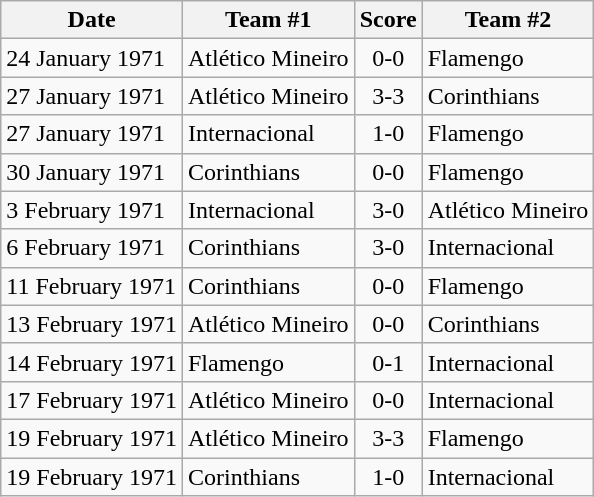<table class="wikitable">
<tr>
<th>Date</th>
<th>Team #1</th>
<th>Score</th>
<th>Team #2</th>
</tr>
<tr>
<td>24 January 1971</td>
<td>Atlético Mineiro</td>
<td align="center">0-0</td>
<td>Flamengo</td>
</tr>
<tr>
<td>27 January 1971</td>
<td>Atlético Mineiro</td>
<td align="center">3-3</td>
<td>Corinthians</td>
</tr>
<tr>
<td>27 January 1971</td>
<td>Internacional</td>
<td align="center">1-0</td>
<td>Flamengo</td>
</tr>
<tr>
<td>30 January 1971</td>
<td>Corinthians</td>
<td align="center">0-0</td>
<td>Flamengo</td>
</tr>
<tr>
<td>3 February 1971</td>
<td>Internacional</td>
<td align="center">3-0</td>
<td>Atlético Mineiro</td>
</tr>
<tr>
<td>6 February 1971</td>
<td>Corinthians</td>
<td align="center">3-0</td>
<td>Internacional</td>
</tr>
<tr>
<td>11 February 1971</td>
<td>Corinthians</td>
<td align="center">0-0</td>
<td>Flamengo</td>
</tr>
<tr>
<td>13 February 1971</td>
<td>Atlético Mineiro</td>
<td align="center">0-0</td>
<td>Corinthians</td>
</tr>
<tr>
<td>14 February 1971</td>
<td>Flamengo</td>
<td align="center">0-1</td>
<td>Internacional</td>
</tr>
<tr>
<td>17 February 1971</td>
<td>Atlético Mineiro</td>
<td align="center">0-0</td>
<td>Internacional</td>
</tr>
<tr>
<td>19 February 1971</td>
<td>Atlético Mineiro</td>
<td align="center">3-3</td>
<td>Flamengo</td>
</tr>
<tr>
<td>19 February 1971</td>
<td>Corinthians</td>
<td align="center">1-0</td>
<td>Internacional</td>
</tr>
</table>
